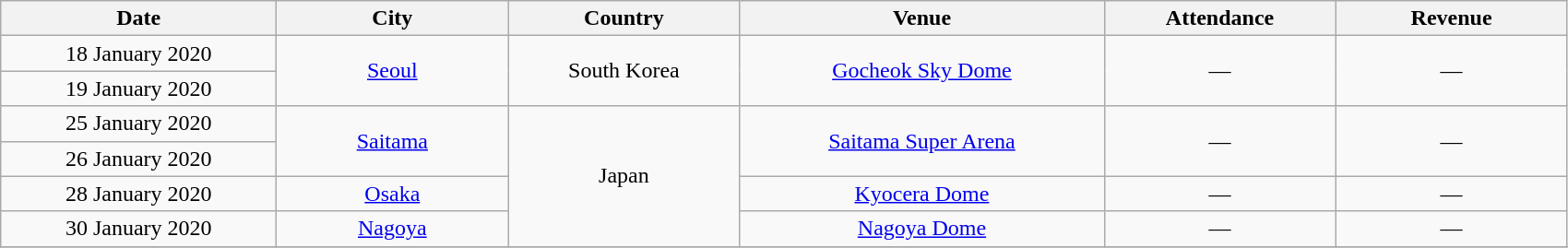<table class="wikitable plainrowheaders" style="text-align:center;">
<tr>
<th scope="col" style="width:12em;">Date</th>
<th scope="col" style="width:10em;">City</th>
<th scope="col" style="width:10em;">Country</th>
<th scope="col" style="width:16em;">Venue</th>
<th scope="col" style="width:10em;">Attendance</th>
<th scope="col" style="width:10em;">Revenue</th>
</tr>
<tr>
<td>18 January 2020</td>
<td rowspan="2"><a href='#'>Seoul</a></td>
<td rowspan="2">South Korea</td>
<td rowspan="2"><a href='#'>Gocheok Sky Dome</a></td>
<td rowspan="2">—</td>
<td rowspan="2">—</td>
</tr>
<tr>
<td>19 January 2020</td>
</tr>
<tr>
<td>25 January 2020</td>
<td rowspan="2"><a href='#'>Saitama</a></td>
<td rowspan="4">Japan</td>
<td rowspan="2"><a href='#'>Saitama Super Arena</a></td>
<td rowspan="2">—</td>
<td rowspan="2">—</td>
</tr>
<tr>
<td>26 January 2020</td>
</tr>
<tr>
<td>28 January 2020</td>
<td><a href='#'>Osaka</a></td>
<td><a href='#'>Kyocera Dome</a></td>
<td>—</td>
<td>—</td>
</tr>
<tr>
<td>30 January 2020</td>
<td><a href='#'>Nagoya</a></td>
<td><a href='#'>Nagoya Dome</a></td>
<td>—</td>
<td>—</td>
</tr>
<tr>
</tr>
</table>
